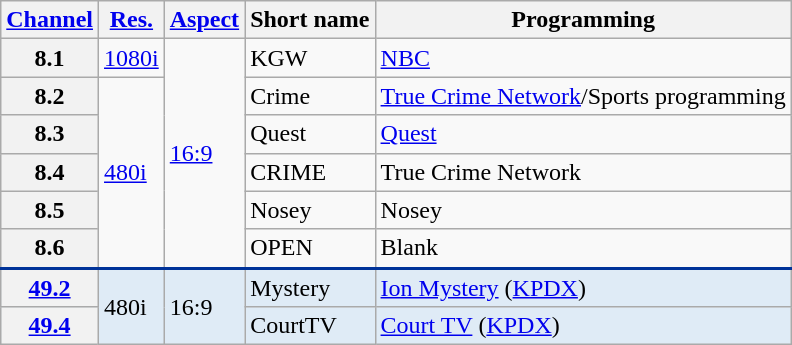<table class="wikitable">
<tr>
<th scope = "col"><a href='#'>Channel</a></th>
<th scope = "col"><a href='#'>Res.</a></th>
<th scope = "col"><a href='#'>Aspect</a></th>
<th scope = "col">Short name</th>
<th scope = "col">Programming</th>
</tr>
<tr>
<th scope = "row">8.1</th>
<td><a href='#'>1080i</a></td>
<td rowspan=6><a href='#'>16:9</a></td>
<td>KGW</td>
<td><a href='#'>NBC</a></td>
</tr>
<tr>
<th scope = "row">8.2</th>
<td rowspan=5><a href='#'>480i</a></td>
<td>Crime</td>
<td><a href='#'>True Crime Network</a>/Sports programming</td>
</tr>
<tr>
<th scope = "row">8.3</th>
<td>Quest</td>
<td><a href='#'>Quest</a></td>
</tr>
<tr>
<th scope = "row">8.4</th>
<td>CRIME</td>
<td>True Crime Network</td>
</tr>
<tr>
<th scope = "row">8.5</th>
<td>Nosey</td>
<td>Nosey</td>
</tr>
<tr>
<th scope = "row">8.6</th>
<td>OPEN</td>
<td>Blank</td>
</tr>
<tr style="background-color:#DFEBF6; border-top: 2px solid #003399;">
<th scope = "row"><a href='#'>49.2</a></th>
<td rowspan=2>480i</td>
<td rowspan=2>16:9</td>
<td>Mystery</td>
<td><a href='#'>Ion Mystery</a> (<a href='#'>KPDX</a>)</td>
</tr>
<tr style="background-color:#DFEBF6;">
<th scope = "row"><a href='#'>49.4</a></th>
<td>CourtTV</td>
<td><a href='#'>Court TV</a> (<a href='#'>KPDX</a>)</td>
</tr>
</table>
